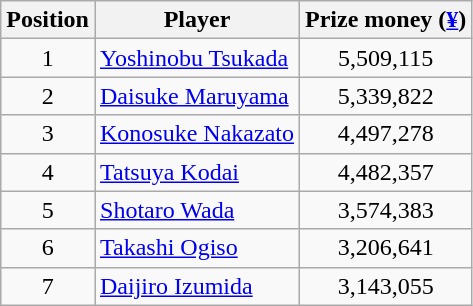<table class="wikitable">
<tr>
<th>Position</th>
<th>Player</th>
<th>Prize money (<a href='#'>¥</a>)</th>
</tr>
<tr>
<td align=center>1</td>
<td> <a href='#'>Yoshinobu Tsukada</a></td>
<td align=center>5,509,115</td>
</tr>
<tr>
<td align=center>2</td>
<td> <a href='#'>Daisuke Maruyama</a></td>
<td align=center>5,339,822</td>
</tr>
<tr>
<td align=center>3</td>
<td> <a href='#'>Konosuke Nakazato</a></td>
<td align=center>4,497,278</td>
</tr>
<tr>
<td align=center>4</td>
<td> <a href='#'>Tatsuya Kodai</a></td>
<td align=center>4,482,357</td>
</tr>
<tr>
<td align=center>5</td>
<td> <a href='#'>Shotaro Wada</a></td>
<td align=center>3,574,383</td>
</tr>
<tr>
<td align=center>6</td>
<td> <a href='#'>Takashi Ogiso</a></td>
<td align=center>3,206,641</td>
</tr>
<tr>
<td align=center>7</td>
<td> <a href='#'>Daijiro Izumida</a></td>
<td align=center>3,143,055</td>
</tr>
</table>
